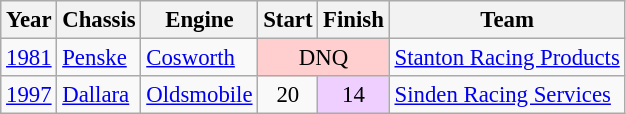<table class="wikitable" style="font-size: 95%;">
<tr>
<th>Year</th>
<th>Chassis</th>
<th>Engine</th>
<th>Start</th>
<th>Finish</th>
<th>Team</th>
</tr>
<tr>
<td><a href='#'>1981</a></td>
<td><a href='#'>Penske</a></td>
<td><a href='#'>Cosworth</a></td>
<td align=center colspan=2 style="background:#FFCFCF;">DNQ</td>
<td><a href='#'>Stanton Racing Products</a></td>
</tr>
<tr>
<td><a href='#'>1997</a></td>
<td><a href='#'>Dallara</a></td>
<td><a href='#'>Oldsmobile</a></td>
<td align=center>20</td>
<td align=center style="background:#EFCFFF;">14</td>
<td><a href='#'>Sinden Racing Services</a></td>
</tr>
</table>
